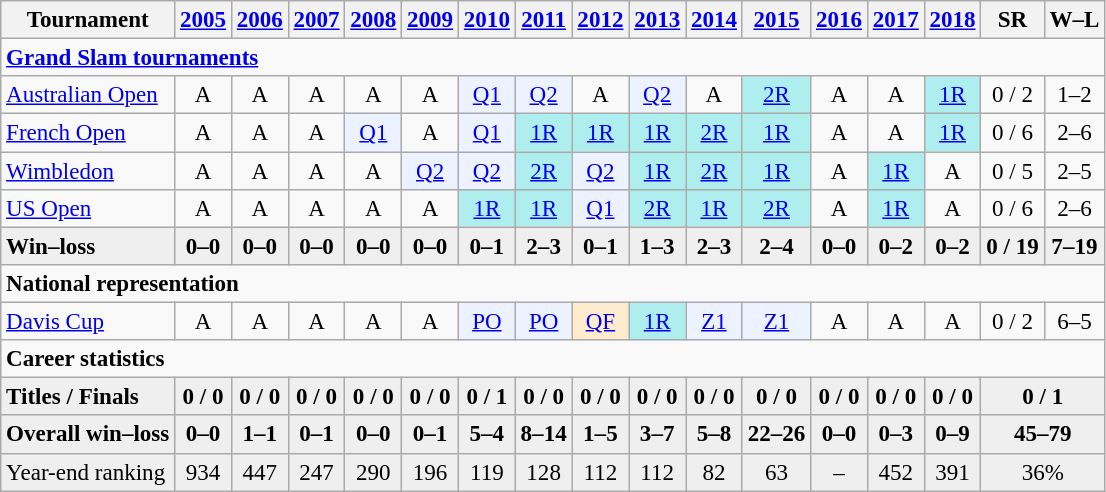<table class=wikitable style=text-align:center;font-size:96%>
<tr>
<th>Tournament</th>
<th><a href='#'>2005</a></th>
<th><a href='#'>2006</a></th>
<th><a href='#'>2007</a></th>
<th><a href='#'>2008</a></th>
<th><a href='#'>2009</a></th>
<th><a href='#'>2010</a></th>
<th><a href='#'>2011</a></th>
<th><a href='#'>2012</a></th>
<th><a href='#'>2013</a></th>
<th><a href='#'>2014</a></th>
<th><a href='#'>2015</a></th>
<th><a href='#'>2016</a></th>
<th><a href='#'>2017</a></th>
<th><a href='#'>2018</a></th>
<th>SR</th>
<th>W–L</th>
</tr>
<tr>
<td colspan=17 align=left><strong><a href='#'>Grand Slam tournaments</a></strong></td>
</tr>
<tr>
<td align=left><a href='#'>Australian Open</a></td>
<td>A</td>
<td>A</td>
<td>A</td>
<td>A</td>
<td>A</td>
<td bgcolor=ecf2ff><a href='#'>Q1</a></td>
<td bgcolor=ecf2ff><a href='#'>Q2</a></td>
<td>A</td>
<td bgcolor=ecf2ff><a href='#'>Q2</a></td>
<td>A</td>
<td bgcolor=afeeee><a href='#'>2R</a></td>
<td>A</td>
<td>A</td>
<td bgcolor=afeeee><a href='#'>1R</a></td>
<td>0 / 2</td>
<td>1–2</td>
</tr>
<tr>
<td align=left><a href='#'>French Open</a></td>
<td>A</td>
<td>A</td>
<td>A</td>
<td bgcolor=ecf2ff><a href='#'>Q1</a></td>
<td>A</td>
<td bgcolor=ecf2ff><a href='#'>Q1</a></td>
<td bgcolor=afeeee><a href='#'>1R</a></td>
<td bgcolor=afeeee><a href='#'>1R</a></td>
<td bgcolor=afeeee><a href='#'>1R</a></td>
<td bgcolor=afeeee><a href='#'>2R</a></td>
<td bgcolor=afeeee><a href='#'>1R</a></td>
<td>A</td>
<td>A</td>
<td bgcolor=afeeee><a href='#'>1R</a></td>
<td>0 / 6</td>
<td>2–6</td>
</tr>
<tr>
<td align=left><a href='#'>Wimbledon</a></td>
<td>A</td>
<td>A</td>
<td>A</td>
<td>A</td>
<td bgcolor=ecf2ff><a href='#'>Q2</a></td>
<td bgcolor=ecf2ff><a href='#'>Q2</a></td>
<td bgcolor=afeeee><a href='#'>2R</a></td>
<td bgcolor=ecf2ff><a href='#'>Q2</a></td>
<td bgcolor=afeeee><a href='#'>1R</a></td>
<td bgcolor=afeeee><a href='#'>2R</a></td>
<td bgcolor=afeeee><a href='#'>1R</a></td>
<td>A</td>
<td bgcolor=afeeee><a href='#'>1R</a></td>
<td>A</td>
<td>0 / 5</td>
<td>2–5</td>
</tr>
<tr>
<td align=left><a href='#'>US Open</a></td>
<td>A</td>
<td>A</td>
<td>A</td>
<td>A</td>
<td>A</td>
<td bgcolor=afeeee><a href='#'>1R</a></td>
<td bgcolor=afeeee><a href='#'>1R</a></td>
<td bgcolor=ecf2ff><a href='#'>Q1</a></td>
<td bgcolor=afeeee><a href='#'>2R</a></td>
<td bgcolor=afeeee><a href='#'>1R</a></td>
<td bgcolor=afeeee><a href='#'>2R</a></td>
<td>A</td>
<td bgcolor=afeeee><a href='#'>1R</a></td>
<td>A</td>
<td>0 / 6</td>
<td>2–6</td>
</tr>
<tr style="font-weight:bold; background:#efefef;">
<td style=text-align:left>Win–loss</td>
<td>0–0</td>
<td>0–0</td>
<td>0–0</td>
<td>0–0</td>
<td>0–0</td>
<td>0–1</td>
<td>2–3</td>
<td>0–1</td>
<td>1–3</td>
<td>2–3</td>
<td>2–4</td>
<td>0–0</td>
<td>0–2</td>
<td>0–2</td>
<td>0 / 19</td>
<td>7–19</td>
</tr>
<tr>
<td colspan="17" align="left"><strong>National representation</strong></td>
</tr>
<tr>
<td align="left"><a href='#'>Davis Cup</a></td>
<td>A</td>
<td>A</td>
<td>A</td>
<td>A</td>
<td>A</td>
<td bgcolor=ecf2ff><a href='#'>PO</a></td>
<td bgcolor=ecf2ff><a href='#'>PO</a></td>
<td bgcolor=ffebcd><a href='#'>QF</a></td>
<td bgcolor=afeeee><a href='#'>1R</a></td>
<td bgcolor=ecf2ff><a href='#'>Z1</a></td>
<td bgcolor=ecf2ff><a href='#'>Z1</a></td>
<td>A</td>
<td>A</td>
<td>A</td>
<td>0 / 2</td>
<td>6–5</td>
</tr>
<tr>
<td colspan="17" align="left"><strong>Career statistics</strong></td>
</tr>
<tr style="font-weight:bold; background:#efefef;">
<td style=text-align:left>Titles / Finals</td>
<td>0 / 0</td>
<td>0 / 0</td>
<td>0 / 0</td>
<td>0 / 0</td>
<td>0 / 0</td>
<td>0 / 1</td>
<td>0 / 0</td>
<td>0 / 0</td>
<td>0 / 0</td>
<td>0 / 0</td>
<td>0 / 0</td>
<td>0 / 0</td>
<td>0 / 0</td>
<td>0 / 0</td>
<td colspan=2>0 / 1</td>
</tr>
<tr style="font-weight:bold; background:#efefef;">
<td style=text-align:left>Overall win–loss</td>
<td>0–0</td>
<td>1–1</td>
<td>0–1</td>
<td>0–0</td>
<td>0–1</td>
<td>5–4</td>
<td>8–14</td>
<td>1–5</td>
<td>3–7</td>
<td>5–8</td>
<td>22–26</td>
<td>0–0</td>
<td>0–3</td>
<td>0–9</td>
<td colspan=2>45–79</td>
</tr>
<tr bgcolor=efefef>
<td style=text-align:left>Year-end ranking</td>
<td>934</td>
<td>447</td>
<td>247</td>
<td>290</td>
<td>196</td>
<td>119</td>
<td>128</td>
<td>112</td>
<td>112</td>
<td>82</td>
<td>63</td>
<td>–</td>
<td>452</td>
<td>391</td>
<td colspan=2>36%</td>
</tr>
</table>
